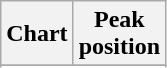<table class="wikitable plainrowheaders sortable" style="text-align:center;" border="1">
<tr>
<th scope="col">Chart</th>
<th scope="col">Peak<br>position</th>
</tr>
<tr>
</tr>
<tr>
</tr>
<tr>
</tr>
</table>
